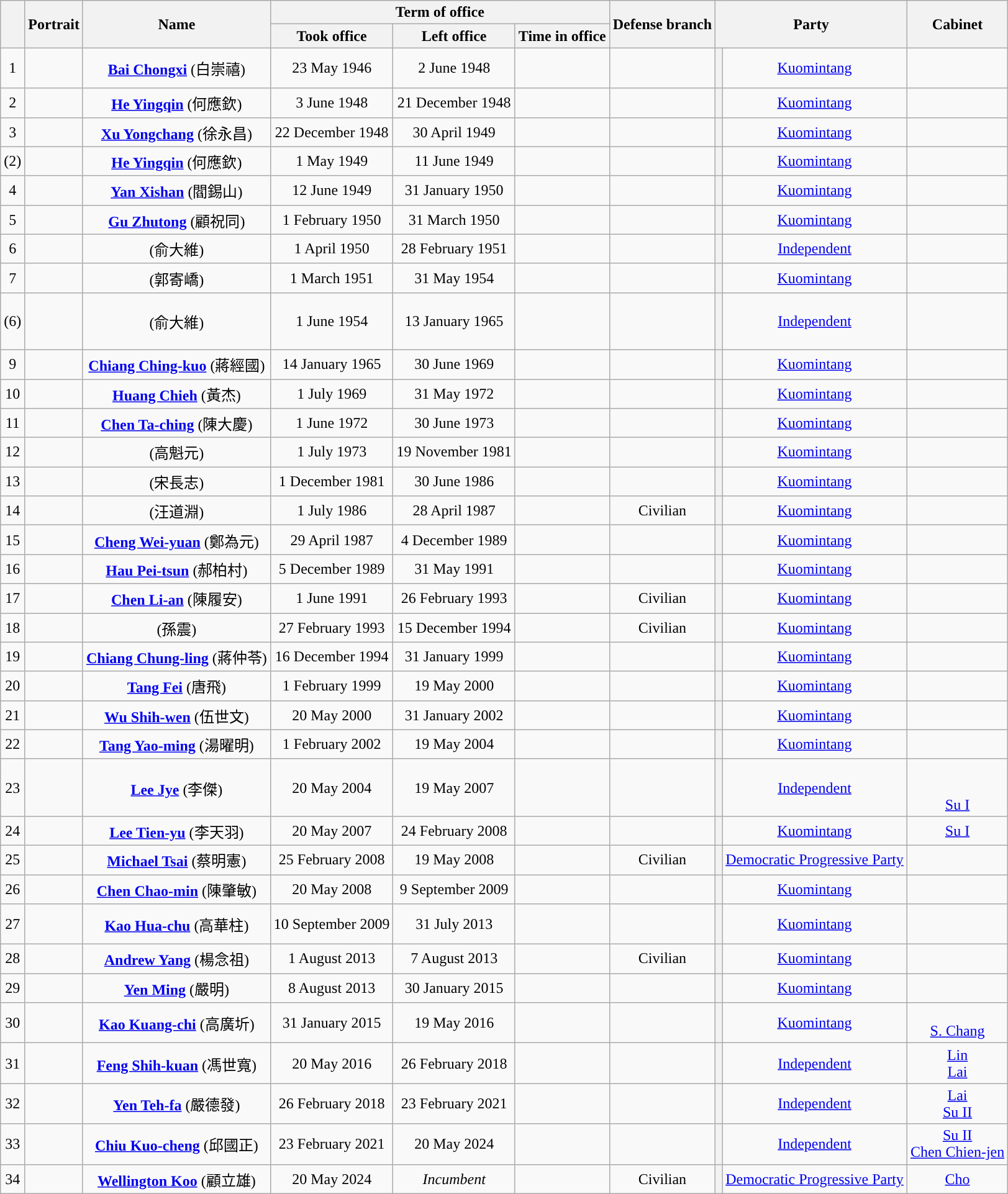<table class="wikitable" style="text-align:center">
<tr>
<th rowspan=2></th>
<th rowspan=2>Portrait</th>
<th rowspan=2>Name<br></th>
<th colspan=3>Term of office</th>
<th rowspan=2>Defense branch<br></th>
<th colspan=2 rowspan=2>Party</th>
<th rowspan=2>Cabinet</th>
</tr>
<tr>
<th>Took office</th>
<th>Left office</th>
<th>Time in office</th>
</tr>
<tr>
<td>1</td>
<td></td>
<td><strong><a href='#'>Bai Chongxi</a></strong> (白崇禧)<br></td>
<td>23 May 1946</td>
<td>2 June 1948</td>
<td></td>
<td></td>
<th style="background:"></th>
<td><a href='#'>Kuomintang</a></td>
<td><br><br></td>
</tr>
<tr>
<td>2</td>
<td></td>
<td><strong><a href='#'>He Yingqin</a></strong> (何應欽)<br></td>
<td>3 June 1948</td>
<td>21 December 1948</td>
<td></td>
<td></td>
<th style="background:"></th>
<td><a href='#'>Kuomintang</a></td>
<td><br></td>
</tr>
<tr>
<td>3</td>
<td></td>
<td><strong><a href='#'>Xu Yongchang</a></strong> (徐永昌)<br></td>
<td>22 December 1948</td>
<td>30 April 1949</td>
<td></td>
<td></td>
<th style="background:"></th>
<td><a href='#'>Kuomintang</a></td>
<td><br></td>
</tr>
<tr>
<td>(2)</td>
<td></td>
<td><strong><a href='#'>He Yingqin</a></strong> (何應欽)<br></td>
<td>1 May 1949</td>
<td>11 June 1949</td>
<td></td>
<td></td>
<th style="background:"></th>
<td><a href='#'>Kuomintang</a></td>
<td><br></td>
</tr>
<tr>
<td>4</td>
<td></td>
<td><strong><a href='#'>Yan Xishan</a></strong> (閻錫山)<br></td>
<td>12 June 1949</td>
<td>31 January 1950</td>
<td></td>
<td></td>
<th style="background:"></th>
<td><a href='#'>Kuomintang</a></td>
<td></td>
</tr>
<tr>
<td>5</td>
<td></td>
<td><strong><a href='#'>Gu Zhutong</a></strong> (顧祝同)<br></td>
<td>1 February 1950</td>
<td>31 March 1950</td>
<td></td>
<td></td>
<th style="background:"></th>
<td><a href='#'>Kuomintang</a></td>
<td><br></td>
</tr>
<tr>
<td>6</td>
<td></td>
<td><strong></strong> (俞大維) <br></td>
<td>1 April 1950</td>
<td>28 February 1951</td>
<td></td>
<td></td>
<th style="background:"></th>
<td><a href='#'>Independent</a></td>
<td></td>
</tr>
<tr>
<td>7</td>
<td></td>
<td><strong></strong> (郭寄嶠)<br></td>
<td>1 March 1951</td>
<td>31 May 1954</td>
<td></td>
<td></td>
<th style="background:"></th>
<td><a href='#'>Kuomintang</a></td>
<td></td>
</tr>
<tr>
<td>(6)</td>
<td></td>
<td><strong></strong> (俞大維) <br></td>
<td>1 June 1954</td>
<td>13 January 1965</td>
<td></td>
<td></td>
<th style="background:"></th>
<td><a href='#'>Independent</a></td>
<td><br><br><br></td>
</tr>
<tr>
<td>9</td>
<td></td>
<td><strong><a href='#'>Chiang Ching-kuo</a></strong> (蔣經國)<br></td>
<td>14 January 1965</td>
<td>30 June 1969</td>
<td></td>
<td></td>
<th style="background:"></th>
<td><a href='#'>Kuomintang</a></td>
<td></td>
</tr>
<tr>
<td>10</td>
<td></td>
<td><strong><a href='#'>Huang Chieh</a></strong> (黃杰)<br></td>
<td>1 July 1969</td>
<td>31 May 1972</td>
<td></td>
<td></td>
<th style="background:"></th>
<td><a href='#'>Kuomintang</a></td>
<td><br></td>
</tr>
<tr>
<td>11</td>
<td></td>
<td><strong><a href='#'>Chen Ta-ching</a></strong> (陳大慶)<br></td>
<td>1 June 1972</td>
<td>30 June 1973</td>
<td></td>
<td></td>
<th style="background:"></th>
<td><a href='#'>Kuomintang</a></td>
<td></td>
</tr>
<tr>
<td>12</td>
<td></td>
<td><strong></strong> (高魁元)<br></td>
<td>1 July 1973</td>
<td>19 November 1981</td>
<td></td>
<td></td>
<th style="background:"></th>
<td><a href='#'>Kuomintang</a></td>
<td><br></td>
</tr>
<tr>
<td>13</td>
<td></td>
<td><strong></strong> (宋長志)<br></td>
<td>1 December 1981</td>
<td>30 June 1986</td>
<td></td>
<td></td>
<th style="background:"></th>
<td><a href='#'>Kuomintang</a></td>
<td><br></td>
</tr>
<tr>
<td>14</td>
<td></td>
<td><strong></strong> (汪道淵)<br></td>
<td>1 July 1986</td>
<td>28 April 1987</td>
<td></td>
<td>Civilian</td>
<th style="background:"></th>
<td><a href='#'>Kuomintang</a></td>
<td></td>
</tr>
<tr>
<td>15</td>
<td></td>
<td><strong><a href='#'>Cheng Wei-yuan</a></strong> (鄭為元)<br></td>
<td>29 April 1987</td>
<td>4 December 1989</td>
<td></td>
<td></td>
<th style="background:"></th>
<td><a href='#'>Kuomintang</a></td>
<td><br></td>
</tr>
<tr>
<td>16</td>
<td></td>
<td><strong><a href='#'>Hau Pei-tsun</a></strong> (郝柏村)<br></td>
<td>5 December 1989</td>
<td>31 May 1991</td>
<td></td>
<td></td>
<th style="background:"></th>
<td><a href='#'>Kuomintang</a></td>
<td></td>
</tr>
<tr>
<td>17</td>
<td></td>
<td><strong><a href='#'>Chen Li-an</a></strong> (陳履安)<br></td>
<td>1 June 1991</td>
<td>26 February 1993</td>
<td></td>
<td>Civilian</td>
<th style="background:"></th>
<td><a href='#'>Kuomintang</a></td>
<td></td>
</tr>
<tr>
<td>18</td>
<td></td>
<td><strong></strong> (孫震)<br></td>
<td>27 February 1993</td>
<td>15 December 1994</td>
<td></td>
<td>Civilian</td>
<th style="background:"></th>
<td><a href='#'>Kuomintang</a></td>
<td></td>
</tr>
<tr>
<td>19</td>
<td></td>
<td><strong><a href='#'>Chiang Chung-ling</a></strong> (蔣仲苓)<br></td>
<td>16 December 1994</td>
<td>31 January 1999</td>
<td></td>
<td></td>
<th style="background:"></th>
<td><a href='#'>Kuomintang</a></td>
<td><br></td>
</tr>
<tr>
<td>20</td>
<td></td>
<td><strong><a href='#'>Tang Fei</a></strong> (唐飛)<br></td>
<td>1 February 1999</td>
<td>19 May 2000</td>
<td></td>
<td></td>
<th style="background:"></th>
<td><a href='#'>Kuomintang</a></td>
<td></td>
</tr>
<tr>
<td>21</td>
<td></td>
<td><strong><a href='#'>Wu Shih-wen</a></strong> (伍世文)<br></td>
<td>20 May 2000</td>
<td>31 January 2002</td>
<td></td>
<td></td>
<th style="background:"></th>
<td><a href='#'>Kuomintang</a></td>
<td><br></td>
</tr>
<tr>
<td>22</td>
<td></td>
<td><strong><a href='#'>Tang Yao-ming</a></strong> (湯曜明)<br></td>
<td>1 February 2002</td>
<td>19 May 2004</td>
<td></td>
<td></td>
<th style="background:"></th>
<td><a href='#'>Kuomintang</a></td>
<td></td>
</tr>
<tr>
<td>23</td>
<td></td>
<td><strong><a href='#'>Lee Jye</a></strong> (李傑)<br></td>
<td>20 May 2004</td>
<td>19 May 2007</td>
<td></td>
<td></td>
<th style="background:"></th>
<td><a href='#'>Independent</a></td>
<td><br><br><a href='#'>Su I</a></td>
</tr>
<tr>
<td>24</td>
<td></td>
<td><strong><a href='#'>Lee Tien-yu</a></strong> (李天羽)<br></td>
<td>20 May 2007</td>
<td>24 February 2008</td>
<td></td>
<td></td>
<th style="background:"></th>
<td><a href='#'>Kuomintang</a></td>
<td><a href='#'>Su I</a><br></td>
</tr>
<tr>
<td>25</td>
<td></td>
<td><strong><a href='#'>Michael Tsai</a></strong> (蔡明憲)<br></td>
<td>25 February 2008</td>
<td>19 May 2008</td>
<td></td>
<td>Civilian</td>
<th style="background:"></th>
<td><a href='#'>Democratic Progressive Party</a></td>
<td></td>
</tr>
<tr>
<td>26</td>
<td></td>
<td><strong><a href='#'>Chen Chao-min</a></strong> (陳肇敏)<br></td>
<td>20 May 2008</td>
<td>9 September 2009</td>
<td></td>
<td></td>
<th style="background:"></th>
<td><a href='#'>Kuomintang</a></td>
<td></td>
</tr>
<tr>
<td>27</td>
<td></td>
<td><strong><a href='#'>Kao Hua-chu</a></strong> (高華柱)<br></td>
<td>10 September 2009</td>
<td>31 July 2013</td>
<td></td>
<td></td>
<th style="background:"></th>
<td><a href='#'>Kuomintang</a></td>
<td><br><br></td>
</tr>
<tr>
<td>28</td>
<td></td>
<td><strong><a href='#'>Andrew Yang</a></strong> (楊念祖)<br></td>
<td>1 August 2013</td>
<td>7 August 2013</td>
<td></td>
<td>Civilian</td>
<th style="background:"></th>
<td><a href='#'>Kuomintang</a></td>
<td></td>
</tr>
<tr>
<td>29</td>
<td></td>
<td><strong><a href='#'>Yen Ming</a></strong> (嚴明)<br></td>
<td>8 August 2013</td>
<td>30 January 2015</td>
<td></td>
<td></td>
<th style="background:"></th>
<td><a href='#'>Kuomintang</a></td>
<td><br></td>
</tr>
<tr>
<td>30</td>
<td></td>
<td><strong><a href='#'>Kao Kuang-chi</a></strong> (高廣圻)<br></td>
<td>31 January 2015</td>
<td>19 May 2016</td>
<td></td>
<td></td>
<th style="background:"></th>
<td><a href='#'>Kuomintang</a></td>
<td><br><a href='#'>S. Chang</a></td>
</tr>
<tr>
<td>31</td>
<td></td>
<td><strong><a href='#'>Feng Shih-kuan</a></strong> (馮世寬)<br></td>
<td>20 May 2016</td>
<td>26 February 2018</td>
<td></td>
<td></td>
<th style="background:"></th>
<td><a href='#'>Independent</a></td>
<td><a href='#'>Lin</a><br><a href='#'>Lai</a></td>
</tr>
<tr>
<td>32</td>
<td></td>
<td><strong><a href='#'>Yen Teh-fa</a></strong> (嚴德發)<br></td>
<td>26 February 2018</td>
<td>23 February 2021</td>
<td></td>
<td></td>
<th style="background:"></th>
<td><a href='#'>Independent</a></td>
<td><a href='#'>Lai</a><br><a href='#'>Su II</a></td>
</tr>
<tr>
<td>33</td>
<td></td>
<td><strong><a href='#'>Chiu Kuo-cheng</a></strong> (邱國正)<br></td>
<td>23 February 2021</td>
<td>20 May 2024</td>
<td></td>
<td></td>
<th style="background:"></th>
<td><a href='#'>Independent</a></td>
<td><a href='#'>Su II</a><br><a href='#'>Chen Chien-jen</a></td>
</tr>
<tr>
<td>34</td>
<td></td>
<td><strong><a href='#'>Wellington Koo</a></strong> (顧立雄)<br></td>
<td>20 May 2024</td>
<td><em>Incumbent</em></td>
<td></td>
<td>Civilian</td>
<th style="background:"></th>
<td><a href='#'>Democratic Progressive Party</a></td>
<td><a href='#'>Cho</a></td>
</tr>
</table>
